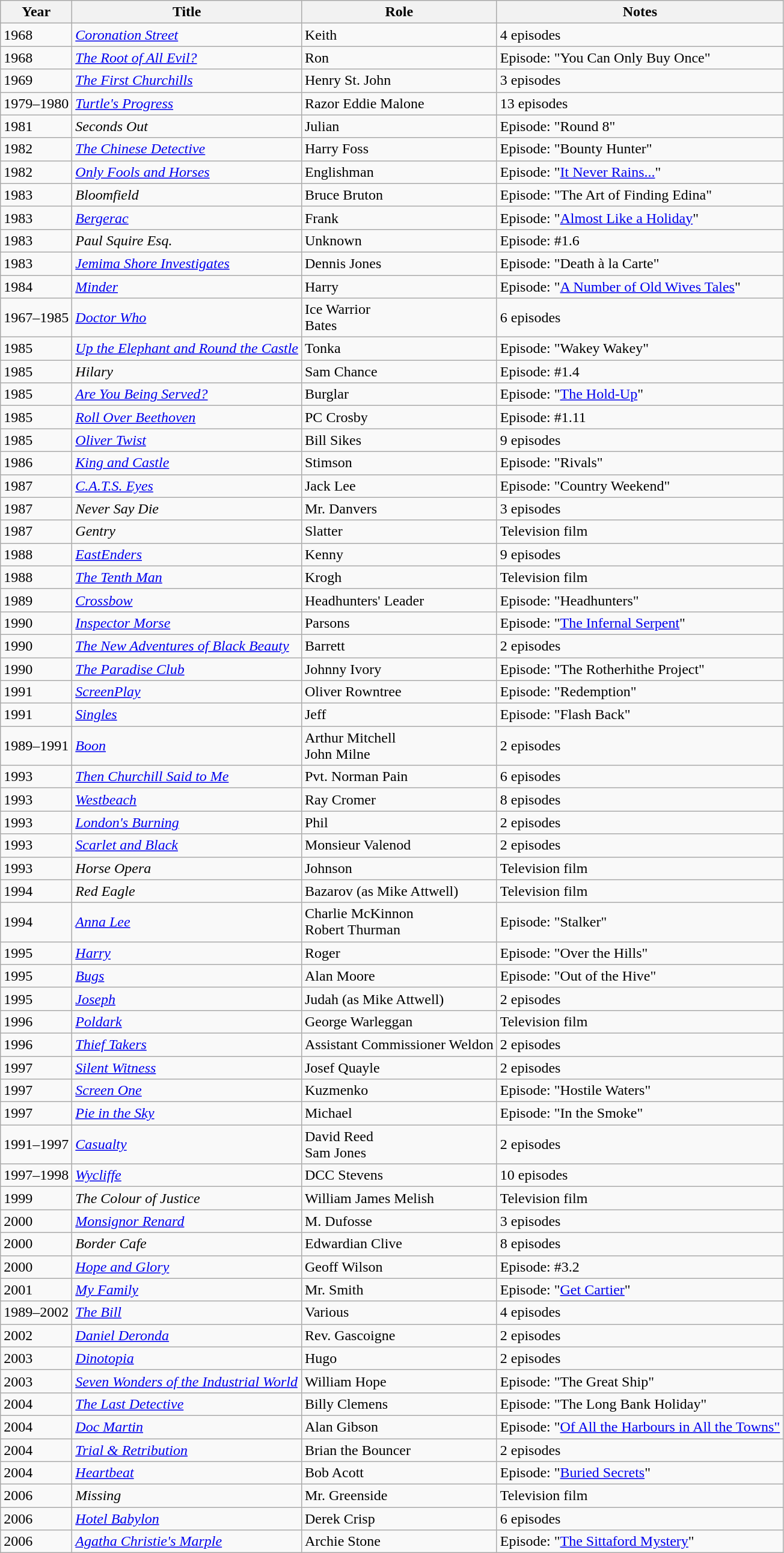<table class="wikitable sortable">
<tr>
<th>Year</th>
<th>Title</th>
<th>Role</th>
<th class="unsortable">Notes</th>
</tr>
<tr>
<td>1968</td>
<td><em><a href='#'>Coronation Street</a></em></td>
<td>Keith</td>
<td>4 episodes</td>
</tr>
<tr>
<td>1968</td>
<td><em><a href='#'>The Root of All Evil?</a></em></td>
<td>Ron</td>
<td>Episode: "You Can Only Buy Once"</td>
</tr>
<tr>
<td>1969</td>
<td><em><a href='#'>The First Churchills</a></em></td>
<td>Henry St. John</td>
<td>3 episodes</td>
</tr>
<tr>
<td>1979–1980</td>
<td><em><a href='#'>Turtle's Progress</a></em></td>
<td>Razor Eddie Malone</td>
<td>13 episodes</td>
</tr>
<tr>
<td>1981</td>
<td><em>Seconds Out</em></td>
<td>Julian</td>
<td>Episode: "Round 8"</td>
</tr>
<tr>
<td>1982</td>
<td><em><a href='#'>The Chinese Detective</a></em></td>
<td>Harry Foss</td>
<td>Episode: "Bounty Hunter"</td>
</tr>
<tr>
<td>1982</td>
<td><em><a href='#'>Only Fools and Horses</a></em></td>
<td>Englishman</td>
<td>Episode: "<a href='#'>It Never Rains...</a>"</td>
</tr>
<tr>
<td>1983</td>
<td><em>Bloomfield</em></td>
<td>Bruce Bruton</td>
<td>Episode: "The Art of Finding Edina"</td>
</tr>
<tr>
<td>1983</td>
<td><em><a href='#'>Bergerac</a></em></td>
<td>Frank</td>
<td>Episode: "<a href='#'>Almost Like a Holiday</a>"</td>
</tr>
<tr>
<td>1983</td>
<td><em>Paul Squire Esq.</em></td>
<td>Unknown</td>
<td>Episode: #1.6</td>
</tr>
<tr>
<td>1983</td>
<td><em><a href='#'>Jemima Shore Investigates</a></em></td>
<td>Dennis Jones</td>
<td>Episode: "Death à la Carte"</td>
</tr>
<tr>
<td>1984</td>
<td><em><a href='#'>Minder</a></em></td>
<td>Harry</td>
<td>Episode: "<a href='#'>A Number of Old Wives Tales</a>"</td>
</tr>
<tr>
<td>1967–1985</td>
<td><em><a href='#'>Doctor Who</a></em></td>
<td>Ice Warrior<br>Bates</td>
<td>6 episodes</td>
</tr>
<tr>
<td>1985</td>
<td><em><a href='#'>Up the Elephant and Round the Castle</a></em></td>
<td>Tonka</td>
<td>Episode: "Wakey Wakey"</td>
</tr>
<tr>
<td>1985</td>
<td><em>Hilary</em></td>
<td>Sam Chance</td>
<td>Episode: #1.4</td>
</tr>
<tr>
<td>1985</td>
<td><em><a href='#'>Are You Being Served?</a></em></td>
<td>Burglar</td>
<td>Episode: "<a href='#'>The Hold-Up</a>"</td>
</tr>
<tr>
<td>1985</td>
<td><em><a href='#'>Roll Over Beethoven</a></em></td>
<td>PC Crosby</td>
<td>Episode: #1.11</td>
</tr>
<tr>
<td>1985</td>
<td><em><a href='#'>Oliver Twist</a></em></td>
<td>Bill Sikes</td>
<td>9 episodes</td>
</tr>
<tr>
<td>1986</td>
<td><em><a href='#'>King and Castle</a></em></td>
<td>Stimson</td>
<td>Episode: "Rivals"</td>
</tr>
<tr>
<td>1987</td>
<td><em><a href='#'>C.A.T.S. Eyes</a></em></td>
<td>Jack Lee</td>
<td>Episode: "Country Weekend"</td>
</tr>
<tr>
<td>1987</td>
<td><em>Never Say Die</em></td>
<td>Mr. Danvers</td>
<td>3 episodes</td>
</tr>
<tr>
<td>1987</td>
<td><em>Gentry</em></td>
<td>Slatter</td>
<td>Television film</td>
</tr>
<tr>
<td>1988</td>
<td><em><a href='#'>EastEnders</a></em></td>
<td>Kenny</td>
<td>9 episodes</td>
</tr>
<tr>
<td>1988</td>
<td><em><a href='#'>The Tenth Man</a></em></td>
<td>Krogh</td>
<td>Television film</td>
</tr>
<tr>
<td>1989</td>
<td><em><a href='#'>Crossbow</a></em></td>
<td>Headhunters' Leader</td>
<td>Episode: "Headhunters"</td>
</tr>
<tr>
<td>1990</td>
<td><em><a href='#'>Inspector Morse</a></em></td>
<td>Parsons</td>
<td>Episode: "<a href='#'>The Infernal Serpent</a>"</td>
</tr>
<tr>
<td>1990</td>
<td><em><a href='#'>The New Adventures of Black Beauty</a></em></td>
<td>Barrett</td>
<td>2 episodes</td>
</tr>
<tr>
<td>1990</td>
<td><em><a href='#'>The Paradise Club</a></em></td>
<td>Johnny Ivory</td>
<td>Episode: "The Rotherhithe Project"</td>
</tr>
<tr>
<td>1991</td>
<td><em><a href='#'>ScreenPlay</a></em></td>
<td>Oliver Rowntree</td>
<td>Episode: "Redemption"</td>
</tr>
<tr>
<td>1991</td>
<td><em><a href='#'>Singles</a></em></td>
<td>Jeff</td>
<td>Episode: "Flash Back"</td>
</tr>
<tr>
<td>1989–1991</td>
<td><em><a href='#'>Boon</a></em></td>
<td>Arthur Mitchell<br>John Milne</td>
<td>2 episodes</td>
</tr>
<tr>
<td>1993</td>
<td><em><a href='#'>Then Churchill Said to Me</a></em></td>
<td>Pvt. Norman Pain</td>
<td>6 episodes</td>
</tr>
<tr>
<td>1993</td>
<td><em><a href='#'>Westbeach</a></em></td>
<td>Ray Cromer</td>
<td>8 episodes</td>
</tr>
<tr>
<td>1993</td>
<td><em><a href='#'>London's Burning</a></em></td>
<td>Phil</td>
<td>2 episodes</td>
</tr>
<tr>
<td>1993</td>
<td><em><a href='#'>Scarlet and Black</a></em></td>
<td>Monsieur Valenod</td>
<td>2 episodes</td>
</tr>
<tr>
<td>1993</td>
<td><em>Horse Opera</em></td>
<td>Johnson</td>
<td>Television film</td>
</tr>
<tr>
<td>1994</td>
<td><em>Red Eagle</em></td>
<td>Bazarov (as Mike Attwell)</td>
<td>Television film</td>
</tr>
<tr>
<td>1994</td>
<td><em><a href='#'>Anna Lee</a></em></td>
<td>Charlie McKinnon<br>Robert Thurman</td>
<td>Episode: "Stalker"</td>
</tr>
<tr>
<td>1995</td>
<td><em><a href='#'>Harry</a></em></td>
<td>Roger</td>
<td>Episode: "Over the Hills"</td>
</tr>
<tr>
<td>1995</td>
<td><em><a href='#'>Bugs</a></em></td>
<td>Alan Moore</td>
<td>Episode: "Out of the Hive"</td>
</tr>
<tr>
<td>1995</td>
<td><em><a href='#'>Joseph</a></em></td>
<td>Judah (as Mike Attwell)</td>
<td>2 episodes</td>
</tr>
<tr>
<td>1996</td>
<td><em><a href='#'>Poldark</a></em></td>
<td>George Warleggan</td>
<td>Television film</td>
</tr>
<tr>
<td>1996</td>
<td><em><a href='#'>Thief Takers</a></em></td>
<td>Assistant Commissioner Weldon</td>
<td>2 episodes</td>
</tr>
<tr>
<td>1997</td>
<td><em><a href='#'>Silent Witness</a></em></td>
<td>Josef Quayle</td>
<td>2 episodes</td>
</tr>
<tr>
<td>1997</td>
<td><em><a href='#'>Screen One</a></em></td>
<td>Kuzmenko</td>
<td>Episode: "Hostile Waters"</td>
</tr>
<tr>
<td>1997</td>
<td><em><a href='#'>Pie in the Sky</a></em></td>
<td>Michael</td>
<td>Episode: "In the Smoke"</td>
</tr>
<tr>
<td>1991–1997</td>
<td><em><a href='#'>Casualty</a></em></td>
<td>David Reed<br>Sam Jones</td>
<td>2 episodes</td>
</tr>
<tr>
<td>1997–1998</td>
<td><em><a href='#'>Wycliffe</a></em></td>
<td>DCC Stevens</td>
<td>10 episodes</td>
</tr>
<tr>
<td>1999</td>
<td><em>The Colour of Justice</em></td>
<td>William James Melish</td>
<td>Television film</td>
</tr>
<tr>
<td>2000</td>
<td><em><a href='#'>Monsignor Renard</a></em></td>
<td>M. Dufosse</td>
<td>3 episodes</td>
</tr>
<tr>
<td>2000</td>
<td><em>Border Cafe</em></td>
<td>Edwardian Clive</td>
<td>8 episodes</td>
</tr>
<tr>
<td>2000</td>
<td><em><a href='#'>Hope and Glory</a></em></td>
<td>Geoff Wilson</td>
<td>Episode: #3.2</td>
</tr>
<tr>
<td>2001</td>
<td><em><a href='#'>My Family</a></em></td>
<td>Mr. Smith</td>
<td>Episode: "<a href='#'>Get Cartier</a>"</td>
</tr>
<tr>
<td>1989–2002</td>
<td><em><a href='#'>The Bill</a></em></td>
<td>Various</td>
<td>4 episodes</td>
</tr>
<tr>
<td>2002</td>
<td><em><a href='#'>Daniel Deronda</a></em></td>
<td>Rev. Gascoigne</td>
<td>2 episodes</td>
</tr>
<tr>
<td>2003</td>
<td><em><a href='#'>Dinotopia</a></em></td>
<td>Hugo</td>
<td>2 episodes</td>
</tr>
<tr>
<td>2003</td>
<td><em><a href='#'>Seven Wonders of the Industrial World</a></em></td>
<td>William Hope</td>
<td>Episode: "The Great Ship"</td>
</tr>
<tr>
<td>2004</td>
<td><em><a href='#'>The Last Detective</a></em></td>
<td>Billy Clemens</td>
<td>Episode: "The Long Bank Holiday"</td>
</tr>
<tr>
<td>2004</td>
<td><em><a href='#'>Doc Martin</a></em></td>
<td>Alan Gibson</td>
<td>Episode: "<a href='#'>Of All the Harbours in All the Towns"</a></td>
</tr>
<tr>
<td>2004</td>
<td><em><a href='#'>Trial & Retribution</a></em></td>
<td>Brian the Bouncer</td>
<td>2 episodes</td>
</tr>
<tr>
<td>2004</td>
<td><em><a href='#'>Heartbeat</a></em></td>
<td>Bob Acott</td>
<td>Episode: "<a href='#'>Buried Secrets</a>"</td>
</tr>
<tr>
<td>2006</td>
<td><em>Missing</em></td>
<td>Mr. Greenside</td>
<td>Television film</td>
</tr>
<tr>
<td>2006</td>
<td><em><a href='#'>Hotel Babylon</a></em></td>
<td>Derek Crisp</td>
<td>6 episodes</td>
</tr>
<tr>
<td>2006</td>
<td><em><a href='#'>Agatha Christie's Marple</a></em></td>
<td>Archie Stone</td>
<td>Episode: "<a href='#'>The Sittaford Mystery</a>"</td>
</tr>
</table>
